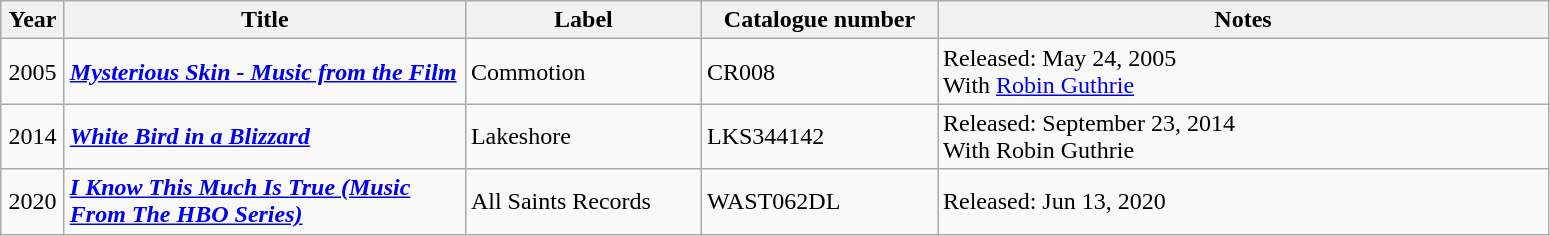<table class="wikitable">
<tr>
<th width="35">Year</th>
<th width="260">Title</th>
<th width="150">Label</th>
<th width="150">Catalogue number</th>
<th width="400">Notes</th>
</tr>
<tr>
<td align="center" rowspan="1">2005</td>
<td><strong><em><a href='#'>Mysterious Skin - Music from the Film</a></em></strong></td>
<td>Commotion</td>
<td>CR008</td>
<td>Released: May 24, 2005<br>With <a href='#'>Robin Guthrie</a></td>
</tr>
<tr>
<td align="center" rowspan="1">2014</td>
<td><strong><em><a href='#'>White Bird in a Blizzard</a></em></strong></td>
<td>Lakeshore</td>
<td>LKS344142</td>
<td>Released: September 23, 2014<br>With Robin Guthrie</td>
</tr>
<tr>
<td align="center" rowspan="1">2020</td>
<td><strong><em><a href='#'>I Know This Much Is True (Music From The HBO Series)</a></em></strong></td>
<td>All Saints Records</td>
<td>WAST062DL</td>
<td>Released: Jun 13, 2020</td>
</tr>
</table>
